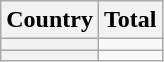<table class="sortable wikitable plainrowheaders">
<tr>
<th scope="col">Country</th>
<th scope="col">Total</th>
</tr>
<tr>
<th scope="row"></th>
<td align="center"></td>
</tr>
<tr>
<th scope="row"></th>
<td align="center"></td>
</tr>
</table>
